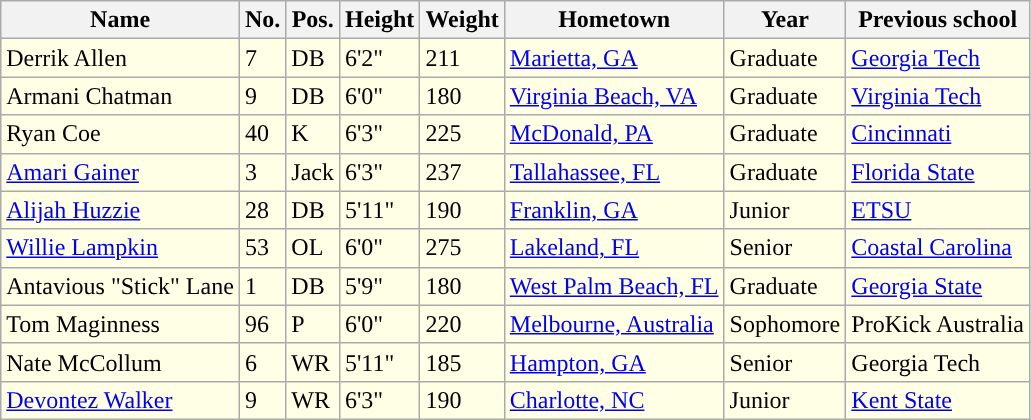<table class="wikitable sortable">
<tr>
<th>Name</th>
<th>No.</th>
<th>Pos.</th>
<th>Height</th>
<th>Weight</th>
<th>Hometown</th>
<th>Year</th>
<th class="unsortable">Previous school</th>
</tr>
<tr style="background:#FFFFE6;">
<td>Derrik Allen</td>
<td>7</td>
<td>DB</td>
<td>6'2"</td>
<td>211</td>
<td><a href='#'>Marietta, GA</a></td>
<td>Graduate</td>
<td><a href='#'>Georgia Tech</a></td>
</tr>
<tr style="background:#FFFFE6;">
<td>Armani Chatman</td>
<td>9</td>
<td>DB</td>
<td>6'0"</td>
<td>180</td>
<td><a href='#'>Virginia Beach, VA</a></td>
<td>Graduate</td>
<td><a href='#'>Virginia Tech</a></td>
</tr>
<tr style="background:#FFFFE6;">
<td>Ryan Coe</td>
<td>40</td>
<td>K</td>
<td>6'3"</td>
<td>225</td>
<td><a href='#'>McDonald, PA</a></td>
<td>Graduate</td>
<td><a href='#'>Cincinnati</a></td>
</tr>
<tr style="background:#FFFFE6;">
<td><a href='#'>Amari Gainer</a></td>
<td>3</td>
<td>Jack</td>
<td>6'3"</td>
<td>237</td>
<td><a href='#'>Tallahassee, FL</a></td>
<td>Graduate</td>
<td><a href='#'>Florida State</a></td>
</tr>
<tr style="background:#FFFFE6;">
<td><a href='#'>Alijah Huzzie</a></td>
<td>28</td>
<td>DB</td>
<td>5'11"</td>
<td>190</td>
<td><a href='#'>Franklin, GA</a></td>
<td>Junior</td>
<td><a href='#'>ETSU</a></td>
</tr>
<tr style="background:#FFFFE6;">
<td><a href='#'>Willie Lampkin</a></td>
<td>53</td>
<td>OL</td>
<td>6'0"</td>
<td>275</td>
<td><a href='#'>Lakeland, FL</a></td>
<td>Senior</td>
<td><a href='#'>Coastal Carolina</a></td>
</tr>
<tr style="background:#FFFFE6;">
<td>Antavious "Stick" Lane</td>
<td>1</td>
<td>DB</td>
<td>5'9"</td>
<td>180</td>
<td><a href='#'>West Palm Beach, FL</a></td>
<td>Graduate</td>
<td><a href='#'>Georgia State</a></td>
</tr>
<tr style="background:#FFFFE6;">
<td>Tom Maginness</td>
<td>96</td>
<td>P</td>
<td>6'0"</td>
<td>220</td>
<td><a href='#'>Melbourne, Australia</a></td>
<td>Sophomore</td>
<td>ProKick Australia</td>
</tr>
<tr style="background:#FFFFE6;">
<td>Nate McCollum</td>
<td>6</td>
<td>WR</td>
<td>5'11"</td>
<td>185</td>
<td><a href='#'>Hampton, GA</a></td>
<td>Senior</td>
<td>Georgia Tech</td>
</tr>
<tr style="background:#FFFFE6;">
<td><a href='#'>Devontez Walker</a></td>
<td>9</td>
<td>WR</td>
<td>6'3"</td>
<td>190</td>
<td><a href='#'>Charlotte, NC</a></td>
<td>Junior</td>
<td><a href='#'>Kent State</a></td>
</tr>
</table>
